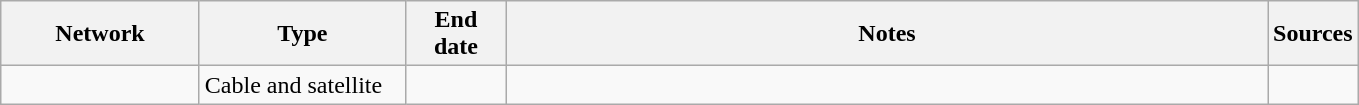<table class="wikitable">
<tr>
<th style="text-align:center; width:125px">Network</th>
<th style="text-align:center; width:130px">Type</th>
<th style="text-align:center; width:60px">End date</th>
<th style="text-align:center; width:500px">Notes</th>
<th style="text-align:center; width:30px">Sources</th>
</tr>
<tr>
<td><a href='#'></a></td>
<td>Cable and satellite</td>
<td></td>
<td></td>
<td></td>
</tr>
</table>
